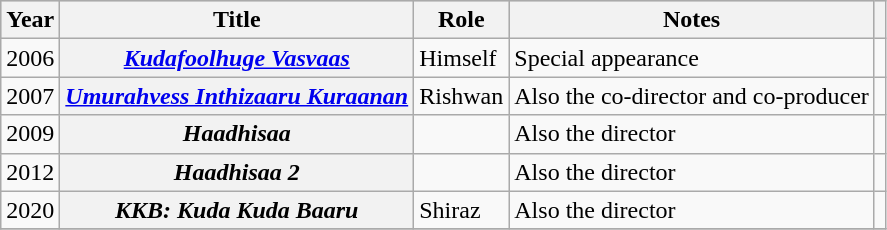<table class="wikitable sortable plainrowheaders">
<tr style="background:#ccc; text-align:center;">
<th scope="col">Year</th>
<th scope="col">Title</th>
<th scope="col">Role</th>
<th scope="col">Notes</th>
<th scope="col" class="unsortable"></th>
</tr>
<tr>
<td>2006</td>
<th scope="row"><em><a href='#'>Kudafoolhuge Vasvaas</a></em></th>
<td>Himself</td>
<td>Special appearance</td>
<td style="text-align: center;"></td>
</tr>
<tr>
<td>2007</td>
<th scope="row"><em><a href='#'>Umurahvess Inthizaaru Kuraanan</a></em></th>
<td>Rishwan</td>
<td>Also the co-director and co-producer</td>
<td style="text-align: center;"></td>
</tr>
<tr>
<td>2009</td>
<th scope="row"><em>Haadhisaa</em></th>
<td></td>
<td>Also the director</td>
<td></td>
</tr>
<tr>
<td>2012</td>
<th scope="row"><em>Haadhisaa 2</em></th>
<td></td>
<td>Also the director</td>
<td></td>
</tr>
<tr>
<td>2020</td>
<th scope="row"><em>KKB: Kuda Kuda Baaru</em></th>
<td>Shiraz</td>
<td>Also the director</td>
<td style="text-align: center;"></td>
</tr>
<tr>
</tr>
</table>
